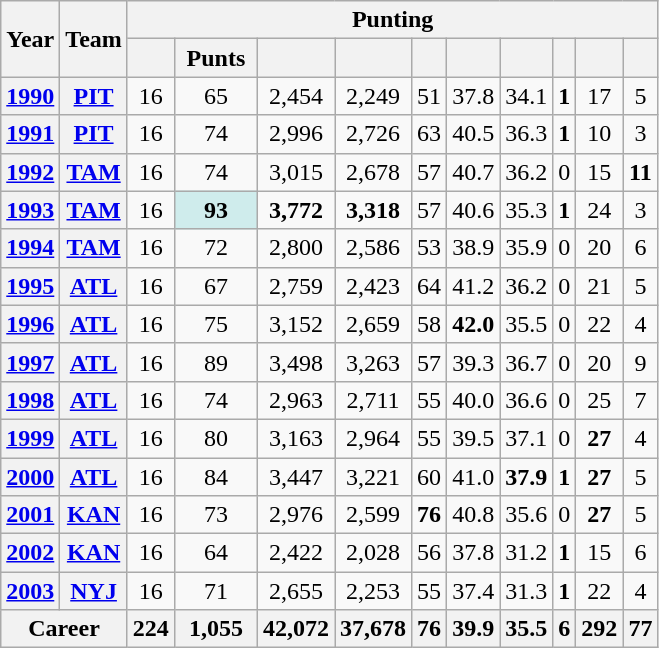<table class=wikitable style="text-align:center;">
<tr>
<th rowspan="2">Year</th>
<th rowspan="2">Team</th>
<th colspan="10">Punting</th>
</tr>
<tr>
<th></th>
<th>Punts</th>
<th></th>
<th></th>
<th></th>
<th></th>
<th></th>
<th></th>
<th></th>
<th></th>
</tr>
<tr>
<th><a href='#'>1990</a></th>
<th><a href='#'>PIT</a></th>
<td>16</td>
<td>65</td>
<td>2,454</td>
<td>2,249</td>
<td>51</td>
<td>37.8</td>
<td>34.1</td>
<td><strong>1</strong></td>
<td>17</td>
<td>5</td>
</tr>
<tr>
<th><a href='#'>1991</a></th>
<th><a href='#'>PIT</a></th>
<td>16</td>
<td>74</td>
<td>2,996</td>
<td>2,726</td>
<td>63</td>
<td>40.5</td>
<td>36.3</td>
<td><strong>1</strong></td>
<td>10</td>
<td>3</td>
</tr>
<tr>
<th><a href='#'>1992</a></th>
<th><a href='#'>TAM</a></th>
<td>16</td>
<td>74</td>
<td>3,015</td>
<td>2,678</td>
<td>57</td>
<td>40.7</td>
<td>36.2</td>
<td>0</td>
<td>15</td>
<td><strong>11</strong></td>
</tr>
<tr>
<th><a href='#'>1993</a></th>
<th><a href='#'>TAM</a></th>
<td>16</td>
<td style="background:#cfecec; width:3em;"><strong>93</strong></td>
<td><strong>3,772</strong></td>
<td><strong>3,318</strong></td>
<td>57</td>
<td>40.6</td>
<td>35.3</td>
<td><strong>1</strong></td>
<td>24</td>
<td>3</td>
</tr>
<tr>
<th><a href='#'>1994</a></th>
<th><a href='#'>TAM</a></th>
<td>16</td>
<td>72</td>
<td>2,800</td>
<td>2,586</td>
<td>53</td>
<td>38.9</td>
<td>35.9</td>
<td>0</td>
<td>20</td>
<td>6</td>
</tr>
<tr>
<th><a href='#'>1995</a></th>
<th><a href='#'>ATL</a></th>
<td>16</td>
<td>67</td>
<td>2,759</td>
<td>2,423</td>
<td>64</td>
<td>41.2</td>
<td>36.2</td>
<td>0</td>
<td>21</td>
<td>5</td>
</tr>
<tr>
<th><a href='#'>1996</a></th>
<th><a href='#'>ATL</a></th>
<td>16</td>
<td>75</td>
<td>3,152</td>
<td>2,659</td>
<td>58</td>
<td><strong>42.0</strong></td>
<td>35.5</td>
<td>0</td>
<td>22</td>
<td>4</td>
</tr>
<tr>
<th><a href='#'>1997</a></th>
<th><a href='#'>ATL</a></th>
<td>16</td>
<td>89</td>
<td>3,498</td>
<td>3,263</td>
<td>57</td>
<td>39.3</td>
<td>36.7</td>
<td>0</td>
<td>20</td>
<td>9</td>
</tr>
<tr>
<th><a href='#'>1998</a></th>
<th><a href='#'>ATL</a></th>
<td>16</td>
<td>74</td>
<td>2,963</td>
<td>2,711</td>
<td>55</td>
<td>40.0</td>
<td>36.6</td>
<td>0</td>
<td>25</td>
<td>7</td>
</tr>
<tr>
<th><a href='#'>1999</a></th>
<th><a href='#'>ATL</a></th>
<td>16</td>
<td>80</td>
<td>3,163</td>
<td>2,964</td>
<td>55</td>
<td>39.5</td>
<td>37.1</td>
<td>0</td>
<td><strong>27</strong></td>
<td>4</td>
</tr>
<tr>
<th><a href='#'>2000</a></th>
<th><a href='#'>ATL</a></th>
<td>16</td>
<td>84</td>
<td>3,447</td>
<td>3,221</td>
<td>60</td>
<td>41.0</td>
<td><strong>37.9</strong></td>
<td><strong>1</strong></td>
<td><strong>27</strong></td>
<td>5</td>
</tr>
<tr>
<th><a href='#'>2001</a></th>
<th><a href='#'>KAN</a></th>
<td>16</td>
<td>73</td>
<td>2,976</td>
<td>2,599</td>
<td><strong>76</strong></td>
<td>40.8</td>
<td>35.6</td>
<td>0</td>
<td><strong>27</strong></td>
<td>5</td>
</tr>
<tr>
<th><a href='#'>2002</a></th>
<th><a href='#'>KAN</a></th>
<td>16</td>
<td>64</td>
<td>2,422</td>
<td>2,028</td>
<td>56</td>
<td>37.8</td>
<td>31.2</td>
<td><strong>1</strong></td>
<td>15</td>
<td>6</td>
</tr>
<tr>
<th><a href='#'>2003</a></th>
<th><a href='#'>NYJ</a></th>
<td>16</td>
<td>71</td>
<td>2,655</td>
<td>2,253</td>
<td>55</td>
<td>37.4</td>
<td>31.3</td>
<td><strong>1</strong></td>
<td>22</td>
<td>4</td>
</tr>
<tr>
<th colspan="2">Career</th>
<th>224</th>
<th>1,055</th>
<th>42,072</th>
<th>37,678</th>
<th>76</th>
<th>39.9</th>
<th>35.5</th>
<th>6</th>
<th>292</th>
<th>77</th>
</tr>
</table>
